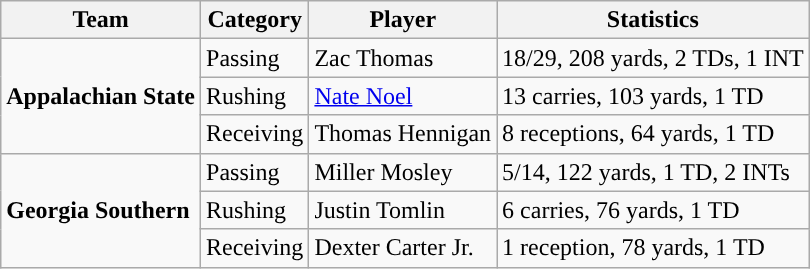<table class="wikitable" style="float: left;">
<tr>
<th>Team</th>
<th>Category</th>
<th>Player</th>
<th>Statistics</th>
</tr>
<tr>
<td rowspan=3><strong>Appalachian State</strong></td>
<td>Passing</td>
<td>Zac Thomas</td>
<td>18/29, 208 yards, 2 TDs, 1 INT</td>
</tr>
<tr>
<td>Rushing</td>
<td><a href='#'>Nate Noel</a></td>
<td>13 carries, 103 yards, 1 TD</td>
</tr>
<tr>
<td>Receiving</td>
<td>Thomas Hennigan</td>
<td>8 receptions, 64 yards, 1 TD</td>
</tr>
<tr>
<td rowspan=3><strong>Georgia Southern</strong></td>
<td>Passing</td>
<td>Miller Mosley</td>
<td>5/14, 122 yards, 1 TD, 2 INTs</td>
</tr>
<tr>
<td>Rushing</td>
<td>Justin Tomlin</td>
<td>6 carries, 76 yards, 1 TD</td>
</tr>
<tr>
<td>Receiving</td>
<td>Dexter Carter Jr.</td>
<td>1 reception, 78 yards, 1 TD</td>
</tr>
</table>
